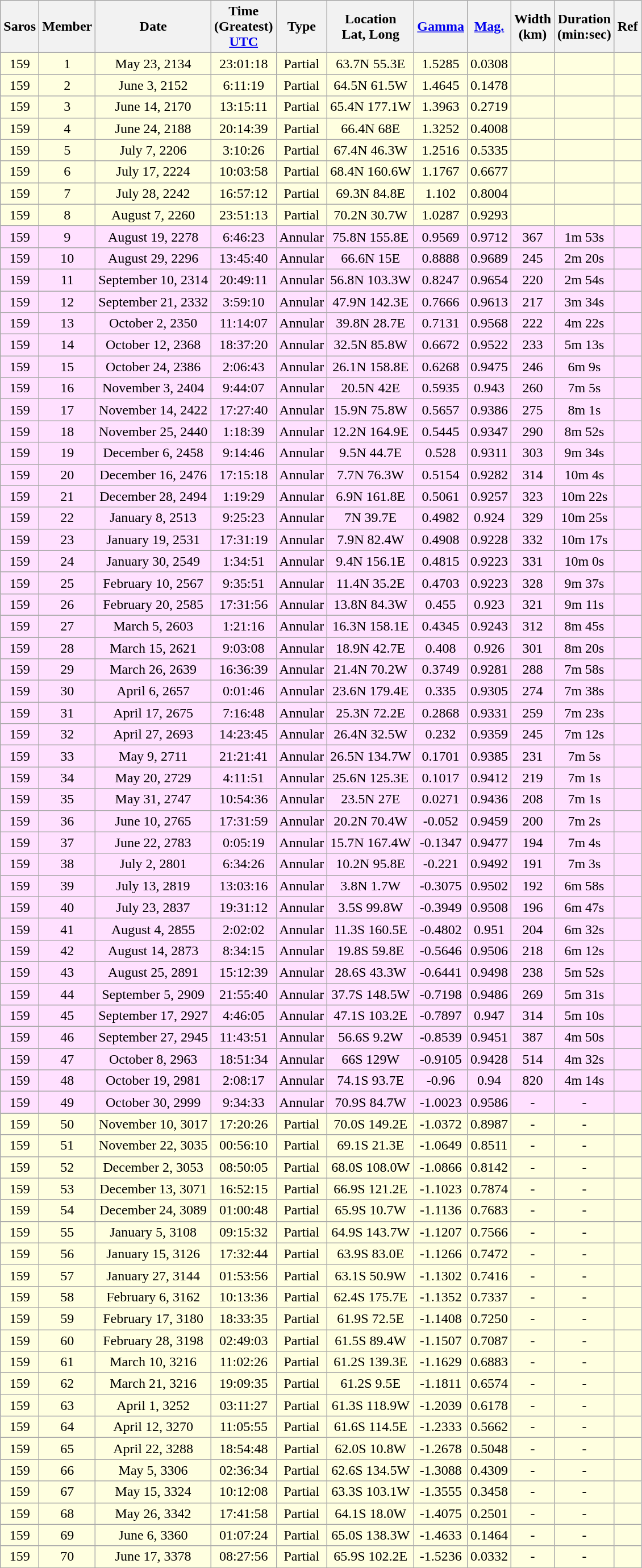<table class=wikitable>
<tr align=center>
<th>Saros</th>
<th>Member</th>
<th>Date</th>
<th>Time<br>(Greatest)<br><a href='#'>UTC</a></th>
<th>Type</th>
<th>Location<br>Lat, Long</th>
<th><a href='#'>Gamma</a></th>
<th><a href='#'>Mag.</a></th>
<th>Width<br>(km)</th>
<th>Duration<br>(min:sec)</th>
<th>Ref</th>
</tr>
<tr align=center bgcolor=#ffffe0>
<td>159</td>
<td>1</td>
<td>May 23, 2134</td>
<td>23:01:18</td>
<td>Partial</td>
<td>63.7N 55.3E</td>
<td>1.5285</td>
<td>0.0308</td>
<td></td>
<td></td>
<td></td>
</tr>
<tr align=center bgcolor=#ffffe0>
<td>159</td>
<td>2</td>
<td>June 3, 2152</td>
<td>6:11:19</td>
<td>Partial</td>
<td>64.5N 61.5W</td>
<td>1.4645</td>
<td>0.1478</td>
<td></td>
<td></td>
<td></td>
</tr>
<tr align=center bgcolor=#ffffe0>
<td>159</td>
<td>3</td>
<td>June 14, 2170</td>
<td>13:15:11</td>
<td>Partial</td>
<td>65.4N 177.1W</td>
<td>1.3963</td>
<td>0.2719</td>
<td></td>
<td></td>
<td></td>
</tr>
<tr align=center bgcolor=#ffffe0>
<td>159</td>
<td>4</td>
<td>June 24, 2188</td>
<td>20:14:39</td>
<td>Partial</td>
<td>66.4N 68E</td>
<td>1.3252</td>
<td>0.4008</td>
<td></td>
<td></td>
<td></td>
</tr>
<tr align=center bgcolor=#ffffe0>
<td>159</td>
<td>5</td>
<td>July 7, 2206</td>
<td>3:10:26</td>
<td>Partial</td>
<td>67.4N 46.3W</td>
<td>1.2516</td>
<td>0.5335</td>
<td></td>
<td></td>
<td></td>
</tr>
<tr align=center bgcolor=#ffffe0>
<td>159</td>
<td>6</td>
<td>July 17, 2224</td>
<td>10:03:58</td>
<td>Partial</td>
<td>68.4N 160.6W</td>
<td>1.1767</td>
<td>0.6677</td>
<td></td>
<td></td>
<td></td>
</tr>
<tr align=center bgcolor=#ffffe0>
<td>159</td>
<td>7</td>
<td>July 28, 2242</td>
<td>16:57:12</td>
<td>Partial</td>
<td>69.3N 84.8E</td>
<td>1.102</td>
<td>0.8004</td>
<td></td>
<td></td>
<td></td>
</tr>
<tr align=center bgcolor=#ffffe0>
<td>159</td>
<td>8</td>
<td>August 7, 2260</td>
<td>23:51:13</td>
<td>Partial</td>
<td>70.2N 30.7W</td>
<td>1.0287</td>
<td>0.9293</td>
<td></td>
<td></td>
<td></td>
</tr>
<tr align=center bgcolor=#ffe0ff>
<td>159</td>
<td>9</td>
<td>August 19, 2278</td>
<td>6:46:23</td>
<td>Annular</td>
<td>75.8N 155.8E</td>
<td>0.9569</td>
<td>0.9712</td>
<td>367</td>
<td>1m 53s</td>
<td></td>
</tr>
<tr align=center bgcolor=#ffe0ff>
<td>159</td>
<td>10</td>
<td>August 29, 2296</td>
<td>13:45:40</td>
<td>Annular</td>
<td>66.6N 15E</td>
<td>0.8888</td>
<td>0.9689</td>
<td>245</td>
<td>2m 20s</td>
<td></td>
</tr>
<tr align=center bgcolor=#ffe0ff>
<td>159</td>
<td>11</td>
<td>September 10, 2314</td>
<td>20:49:11</td>
<td>Annular</td>
<td>56.8N 103.3W</td>
<td>0.8247</td>
<td>0.9654</td>
<td>220</td>
<td>2m 54s</td>
<td></td>
</tr>
<tr align=center bgcolor=#ffe0ff>
<td>159</td>
<td>12</td>
<td>September 21, 2332</td>
<td>3:59:10</td>
<td>Annular</td>
<td>47.9N 142.3E</td>
<td>0.7666</td>
<td>0.9613</td>
<td>217</td>
<td>3m 34s</td>
<td></td>
</tr>
<tr align=center bgcolor=#ffe0ff>
<td>159</td>
<td>13</td>
<td>October 2, 2350</td>
<td>11:14:07</td>
<td>Annular</td>
<td>39.8N 28.7E</td>
<td>0.7131</td>
<td>0.9568</td>
<td>222</td>
<td>4m 22s</td>
<td></td>
</tr>
<tr align=center bgcolor=#ffe0ff>
<td>159</td>
<td>14</td>
<td>October 12, 2368</td>
<td>18:37:20</td>
<td>Annular</td>
<td>32.5N 85.8W</td>
<td>0.6672</td>
<td>0.9522</td>
<td>233</td>
<td>5m 13s</td>
<td></td>
</tr>
<tr align=center bgcolor=#ffe0ff>
<td>159</td>
<td>15</td>
<td>October 24, 2386</td>
<td>2:06:43</td>
<td>Annular</td>
<td>26.1N 158.8E</td>
<td>0.6268</td>
<td>0.9475</td>
<td>246</td>
<td>6m 9s</td>
<td></td>
</tr>
<tr align=center bgcolor=#ffe0ff>
<td>159</td>
<td>16</td>
<td>November 3, 2404</td>
<td>9:44:07</td>
<td>Annular</td>
<td>20.5N 42E</td>
<td>0.5935</td>
<td>0.943</td>
<td>260</td>
<td>7m 5s</td>
<td></td>
</tr>
<tr align=center bgcolor=#ffe0ff>
<td>159</td>
<td>17</td>
<td>November 14, 2422</td>
<td>17:27:40</td>
<td>Annular</td>
<td>15.9N 75.8W</td>
<td>0.5657</td>
<td>0.9386</td>
<td>275</td>
<td>8m 1s</td>
<td></td>
</tr>
<tr align=center bgcolor=#ffe0ff>
<td>159</td>
<td>18</td>
<td>November 25, 2440</td>
<td>1:18:39</td>
<td>Annular</td>
<td>12.2N 164.9E</td>
<td>0.5445</td>
<td>0.9347</td>
<td>290</td>
<td>8m 52s</td>
<td></td>
</tr>
<tr align=center bgcolor=#ffe0ff>
<td>159</td>
<td>19</td>
<td>December 6, 2458</td>
<td>9:14:46</td>
<td>Annular</td>
<td>9.5N 44.7E</td>
<td>0.528</td>
<td>0.9311</td>
<td>303</td>
<td>9m 34s</td>
<td></td>
</tr>
<tr align=center bgcolor=#ffe0ff>
<td>159</td>
<td>20</td>
<td>December 16, 2476</td>
<td>17:15:18</td>
<td>Annular</td>
<td>7.7N 76.3W</td>
<td>0.5154</td>
<td>0.9282</td>
<td>314</td>
<td>10m 4s</td>
<td></td>
</tr>
<tr align=center bgcolor=#ffe0ff>
<td>159</td>
<td>21</td>
<td>December 28, 2494</td>
<td>1:19:29</td>
<td>Annular</td>
<td>6.9N 161.8E</td>
<td>0.5061</td>
<td>0.9257</td>
<td>323</td>
<td>10m 22s</td>
<td></td>
</tr>
<tr align=center bgcolor=#ffe0ff>
<td>159</td>
<td>22</td>
<td>January 8, 2513</td>
<td>9:25:23</td>
<td>Annular</td>
<td>7N 39.7E</td>
<td>0.4982</td>
<td>0.924</td>
<td>329</td>
<td>10m 25s</td>
<td></td>
</tr>
<tr align=center bgcolor=#ffe0ff>
<td>159</td>
<td>23</td>
<td>January 19, 2531</td>
<td>17:31:19</td>
<td>Annular</td>
<td>7.9N 82.4W</td>
<td>0.4908</td>
<td>0.9228</td>
<td>332</td>
<td>10m 17s</td>
<td></td>
</tr>
<tr align=center bgcolor=#ffe0ff>
<td>159</td>
<td>24</td>
<td>January 30, 2549</td>
<td>1:34:51</td>
<td>Annular</td>
<td>9.4N 156.1E</td>
<td>0.4815</td>
<td>0.9223</td>
<td>331</td>
<td>10m 0s</td>
<td></td>
</tr>
<tr align=center bgcolor=#ffe0ff>
<td>159</td>
<td>25</td>
<td>February 10, 2567</td>
<td>9:35:51</td>
<td>Annular</td>
<td>11.4N 35.2E</td>
<td>0.4703</td>
<td>0.9223</td>
<td>328</td>
<td>9m 37s</td>
<td></td>
</tr>
<tr align=center bgcolor=#ffe0ff>
<td>159</td>
<td>26</td>
<td>February 20, 2585</td>
<td>17:31:56</td>
<td>Annular</td>
<td>13.8N 84.3W</td>
<td>0.455</td>
<td>0.923</td>
<td>321</td>
<td>9m 11s</td>
<td></td>
</tr>
<tr align=center bgcolor=#ffe0ff>
<td>159</td>
<td>27</td>
<td>March 5, 2603</td>
<td>1:21:16</td>
<td>Annular</td>
<td>16.3N 158.1E</td>
<td>0.4345</td>
<td>0.9243</td>
<td>312</td>
<td>8m 45s</td>
<td></td>
</tr>
<tr align=center bgcolor=#ffe0ff>
<td>159</td>
<td>28</td>
<td>March 15, 2621</td>
<td>9:03:08</td>
<td>Annular</td>
<td>18.9N 42.7E</td>
<td>0.408</td>
<td>0.926</td>
<td>301</td>
<td>8m 20s</td>
<td></td>
</tr>
<tr align=center bgcolor=#ffe0ff>
<td>159</td>
<td>29</td>
<td>March 26, 2639</td>
<td>16:36:39</td>
<td>Annular</td>
<td>21.4N 70.2W</td>
<td>0.3749</td>
<td>0.9281</td>
<td>288</td>
<td>7m 58s</td>
<td></td>
</tr>
<tr align=center bgcolor=#ffe0ff>
<td>159</td>
<td>30</td>
<td>April 6, 2657</td>
<td>0:01:46</td>
<td>Annular</td>
<td>23.6N 179.4E</td>
<td>0.335</td>
<td>0.9305</td>
<td>274</td>
<td>7m 38s</td>
<td></td>
</tr>
<tr align=center bgcolor=#ffe0ff>
<td>159</td>
<td>31</td>
<td>April 17, 2675</td>
<td>7:16:48</td>
<td>Annular</td>
<td>25.3N 72.2E</td>
<td>0.2868</td>
<td>0.9331</td>
<td>259</td>
<td>7m 23s</td>
<td></td>
</tr>
<tr align=center bgcolor=#ffe0ff>
<td>159</td>
<td>32</td>
<td>April 27, 2693</td>
<td>14:23:45</td>
<td>Annular</td>
<td>26.4N 32.5W</td>
<td>0.232</td>
<td>0.9359</td>
<td>245</td>
<td>7m 12s</td>
<td></td>
</tr>
<tr align=center bgcolor=#ffe0ff>
<td>159</td>
<td>33</td>
<td>May 9, 2711</td>
<td>21:21:41</td>
<td>Annular</td>
<td>26.5N 134.7W</td>
<td>0.1701</td>
<td>0.9385</td>
<td>231</td>
<td>7m 5s</td>
<td></td>
</tr>
<tr align=center bgcolor=#ffe0ff>
<td>159</td>
<td>34</td>
<td>May 20, 2729</td>
<td>4:11:51</td>
<td>Annular</td>
<td>25.6N 125.3E</td>
<td>0.1017</td>
<td>0.9412</td>
<td>219</td>
<td>7m 1s</td>
<td></td>
</tr>
<tr align=center bgcolor=#ffe0ff>
<td>159</td>
<td>35</td>
<td>May 31, 2747</td>
<td>10:54:36</td>
<td>Annular</td>
<td>23.5N 27E</td>
<td>0.0271</td>
<td>0.9436</td>
<td>208</td>
<td>7m 1s</td>
<td></td>
</tr>
<tr align=center bgcolor=#ffe0ff>
<td>159</td>
<td>36</td>
<td>June 10, 2765</td>
<td>17:31:59</td>
<td>Annular</td>
<td>20.2N 70.4W</td>
<td>-0.052</td>
<td>0.9459</td>
<td>200</td>
<td>7m 2s</td>
<td></td>
</tr>
<tr align=center bgcolor=#ffe0ff>
<td>159</td>
<td>37</td>
<td>June 22, 2783</td>
<td>0:05:19</td>
<td>Annular</td>
<td>15.7N 167.4W</td>
<td>-0.1347</td>
<td>0.9477</td>
<td>194</td>
<td>7m 4s</td>
<td></td>
</tr>
<tr align=center bgcolor=#ffe0ff>
<td>159</td>
<td>38</td>
<td>July 2, 2801</td>
<td>6:34:26</td>
<td>Annular</td>
<td>10.2N 95.8E</td>
<td>-0.221</td>
<td>0.9492</td>
<td>191</td>
<td>7m 3s</td>
<td></td>
</tr>
<tr align=center bgcolor=#ffe0ff>
<td>159</td>
<td>39</td>
<td>July 13, 2819</td>
<td>13:03:16</td>
<td>Annular</td>
<td>3.8N 1.7W</td>
<td>-0.3075</td>
<td>0.9502</td>
<td>192</td>
<td>6m 58s</td>
<td></td>
</tr>
<tr align=center bgcolor=#ffe0ff>
<td>159</td>
<td>40</td>
<td>July 23, 2837</td>
<td>19:31:12</td>
<td>Annular</td>
<td>3.5S 99.8W</td>
<td>-0.3949</td>
<td>0.9508</td>
<td>196</td>
<td>6m 47s</td>
<td></td>
</tr>
<tr align=center bgcolor=#ffe0ff>
<td>159</td>
<td>41</td>
<td>August 4, 2855</td>
<td>2:02:02</td>
<td>Annular</td>
<td>11.3S 160.5E</td>
<td>-0.4802</td>
<td>0.951</td>
<td>204</td>
<td>6m 32s</td>
<td></td>
</tr>
<tr align=center bgcolor=#ffe0ff>
<td>159</td>
<td>42</td>
<td>August 14, 2873</td>
<td>8:34:15</td>
<td>Annular</td>
<td>19.8S 59.8E</td>
<td>-0.5646</td>
<td>0.9506</td>
<td>218</td>
<td>6m 12s</td>
<td></td>
</tr>
<tr align=center bgcolor=#ffe0ff>
<td>159</td>
<td>43</td>
<td>August 25, 2891</td>
<td>15:12:39</td>
<td>Annular</td>
<td>28.6S 43.3W</td>
<td>-0.6441</td>
<td>0.9498</td>
<td>238</td>
<td>5m 52s</td>
<td></td>
</tr>
<tr align=center bgcolor=#ffe0ff>
<td>159</td>
<td>44</td>
<td>September 5, 2909</td>
<td>21:55:40</td>
<td>Annular</td>
<td>37.7S 148.5W</td>
<td>-0.7198</td>
<td>0.9486</td>
<td>269</td>
<td>5m 31s</td>
<td></td>
</tr>
<tr align=center bgcolor=#ffe0ff>
<td>159</td>
<td>45</td>
<td>September 17, 2927</td>
<td>4:46:05</td>
<td>Annular</td>
<td>47.1S 103.2E</td>
<td>-0.7897</td>
<td>0.947</td>
<td>314</td>
<td>5m 10s</td>
<td></td>
</tr>
<tr align=center bgcolor=#ffe0ff>
<td>159</td>
<td>46</td>
<td>September 27, 2945</td>
<td>11:43:51</td>
<td>Annular</td>
<td>56.6S 9.2W</td>
<td>-0.8539</td>
<td>0.9451</td>
<td>387</td>
<td>4m 50s</td>
<td></td>
</tr>
<tr align=center bgcolor=#ffe0ff>
<td>159</td>
<td>47</td>
<td>October 8, 2963</td>
<td>18:51:34</td>
<td>Annular</td>
<td>66S 129W</td>
<td>-0.9105</td>
<td>0.9428</td>
<td>514</td>
<td>4m 32s</td>
<td></td>
</tr>
<tr align=center bgcolor=#ffe0ff>
<td>159</td>
<td>48</td>
<td>October 19, 2981</td>
<td>2:08:17</td>
<td>Annular</td>
<td>74.1S 93.7E</td>
<td>-0.96</td>
<td>0.94</td>
<td>820</td>
<td>4m 14s</td>
<td></td>
</tr>
<tr align=center bgcolor=#ffe0ff>
<td>159</td>
<td>49</td>
<td>October 30, 2999</td>
<td>9:34:33</td>
<td>Annular</td>
<td>70.9S 84.7W</td>
<td>-1.0023</td>
<td>0.9586</td>
<td>-</td>
<td>-</td>
<td></td>
</tr>
<tr align=center bgcolor=#ffffe0>
<td>159</td>
<td>50</td>
<td>November 10, 3017</td>
<td>17:20:26</td>
<td>Partial</td>
<td>70.0S 149.2E</td>
<td>-1.0372</td>
<td>0.8987</td>
<td>-</td>
<td>-</td>
<td></td>
</tr>
<tr align=center bgcolor=#ffffe0>
<td>159</td>
<td>51</td>
<td>November 22, 3035</td>
<td>00:56:10</td>
<td>Partial</td>
<td>69.1S 21.3E</td>
<td>-1.0649</td>
<td>0.8511</td>
<td>-</td>
<td>-</td>
<td></td>
</tr>
<tr align=center bgcolor=#ffffe0>
<td>159</td>
<td>52</td>
<td>December 2, 3053</td>
<td>08:50:05</td>
<td>Partial</td>
<td>68.0S 108.0W</td>
<td>-1.0866</td>
<td>0.8142</td>
<td>-</td>
<td>-</td>
<td></td>
</tr>
<tr align=center bgcolor=#ffffe0>
<td>159</td>
<td>53</td>
<td>December 13, 3071</td>
<td>16:52:15</td>
<td>Partial</td>
<td>66.9S 121.2E</td>
<td>-1.1023</td>
<td>0.7874</td>
<td>-</td>
<td>-</td>
<td></td>
</tr>
<tr align=center bgcolor=#ffffe0>
<td>159</td>
<td>54</td>
<td>December 24, 3089</td>
<td>01:00:48</td>
<td>Partial</td>
<td>65.9S 10.7W</td>
<td>-1.1136</td>
<td>0.7683</td>
<td>-</td>
<td>-</td>
<td></td>
</tr>
<tr align=center bgcolor=#ffffe0>
<td>159</td>
<td>55</td>
<td>January 5, 3108</td>
<td>09:15:32</td>
<td>Partial</td>
<td>64.9S 143.7W</td>
<td>-1.1207</td>
<td>0.7566</td>
<td>-</td>
<td>-</td>
<td></td>
</tr>
<tr align=center bgcolor=#ffffe0>
<td>159</td>
<td>56</td>
<td>January 15, 3126</td>
<td>17:32:44</td>
<td>Partial</td>
<td>63.9S 83.0E</td>
<td>-1.1266</td>
<td>0.7472</td>
<td>-</td>
<td>-</td>
<td></td>
</tr>
<tr align=center bgcolor=#ffffe0>
<td>159</td>
<td>57</td>
<td>January 27, 3144</td>
<td>01:53:56</td>
<td>Partial</td>
<td>63.1S 50.9W</td>
<td>-1.1302</td>
<td>0.7416</td>
<td>-</td>
<td>-</td>
<td></td>
</tr>
<tr align=center bgcolor=#ffffe0>
<td>159</td>
<td>58</td>
<td>February 6, 3162</td>
<td>10:13:36</td>
<td>Partial</td>
<td>62.4S 175.7E</td>
<td>-1.1352</td>
<td>0.7337</td>
<td>-</td>
<td>-</td>
<td></td>
</tr>
<tr align=center bgcolor=#ffffe0>
<td>159</td>
<td>59</td>
<td>February 17, 3180</td>
<td>18:33:35</td>
<td>Partial</td>
<td>61.9S 72.5E</td>
<td>-1.1408</td>
<td>0.7250</td>
<td>-</td>
<td>-</td>
<td></td>
</tr>
<tr align=center bgcolor=#ffffe0>
<td>159</td>
<td>60</td>
<td>February 28, 3198</td>
<td>02:49:03</td>
<td>Partial</td>
<td>61.5S 89.4W</td>
<td>-1.1507</td>
<td>0.7087</td>
<td>-</td>
<td>-</td>
<td></td>
</tr>
<tr align=center bgcolor=#ffffe0>
<td>159</td>
<td>61</td>
<td>March 10, 3216</td>
<td>11:02:26</td>
<td>Partial</td>
<td>61.2S 139.3E</td>
<td>-1.1629</td>
<td>0.6883</td>
<td>-</td>
<td>-</td>
<td></td>
</tr>
<tr align=center bgcolor=#ffffe0>
<td>159</td>
<td>62</td>
<td>March 21, 3216</td>
<td>19:09:35</td>
<td>Partial</td>
<td>61.2S 9.5E</td>
<td>-1.1811</td>
<td>0.6574</td>
<td>-</td>
<td>-</td>
<td></td>
</tr>
<tr align=center bgcolor=#ffffe0>
<td>159</td>
<td>63</td>
<td>April 1, 3252</td>
<td>03:11:27</td>
<td>Partial</td>
<td>61.3S 118.9W</td>
<td>-1.2039</td>
<td>0.6178</td>
<td>-</td>
<td>-</td>
<td></td>
</tr>
<tr align=center bgcolor=#ffffe0>
<td>159</td>
<td>64</td>
<td>April 12, 3270</td>
<td>11:05:55</td>
<td>Partial</td>
<td>61.6S 114.5E</td>
<td>-1.2333</td>
<td>0.5662</td>
<td>-</td>
<td>-</td>
<td></td>
</tr>
<tr align=center bgcolor=#ffffe0>
<td>159</td>
<td>65</td>
<td>April 22, 3288</td>
<td>18:54:48</td>
<td>Partial</td>
<td>62.0S 10.8W</td>
<td>-1.2678</td>
<td>0.5048</td>
<td>-</td>
<td>-</td>
<td></td>
</tr>
<tr align=center bgcolor=#ffffe0>
<td>159</td>
<td>66</td>
<td>May 5, 3306</td>
<td>02:36:34</td>
<td>Partial</td>
<td>62.6S 134.5W</td>
<td>-1.3088</td>
<td>0.4309</td>
<td>-</td>
<td>-</td>
<td></td>
</tr>
<tr align=center bgcolor=#ffffe0>
<td>159</td>
<td>67</td>
<td>May 15, 3324</td>
<td>10:12:08</td>
<td>Partial</td>
<td>63.3S 103.1W</td>
<td>-1.3555</td>
<td>0.3458</td>
<td>-</td>
<td>-</td>
<td></td>
</tr>
<tr align=center bgcolor=#ffffe0>
<td>159</td>
<td>68</td>
<td>May 26, 3342</td>
<td>17:41:58</td>
<td>Partial</td>
<td>64.1S 18.0W</td>
<td>-1.4075</td>
<td>0.2501</td>
<td>-</td>
<td>-</td>
<td></td>
</tr>
<tr align=center bgcolor=#ffffe0>
<td>159</td>
<td>69</td>
<td>June 6, 3360</td>
<td>01:07:24</td>
<td>Partial</td>
<td>65.0S 138.3W</td>
<td>-1.4633</td>
<td>0.1464</td>
<td>-</td>
<td>-</td>
<td></td>
</tr>
<tr align=center bgcolor=#ffffe0>
<td>159</td>
<td>70</td>
<td>June 17, 3378</td>
<td>08:27:56</td>
<td>Partial</td>
<td>65.9S 102.2E</td>
<td>-1.5236</td>
<td>0.0332</td>
<td>-</td>
<td>-</td>
<td></td>
</tr>
</table>
